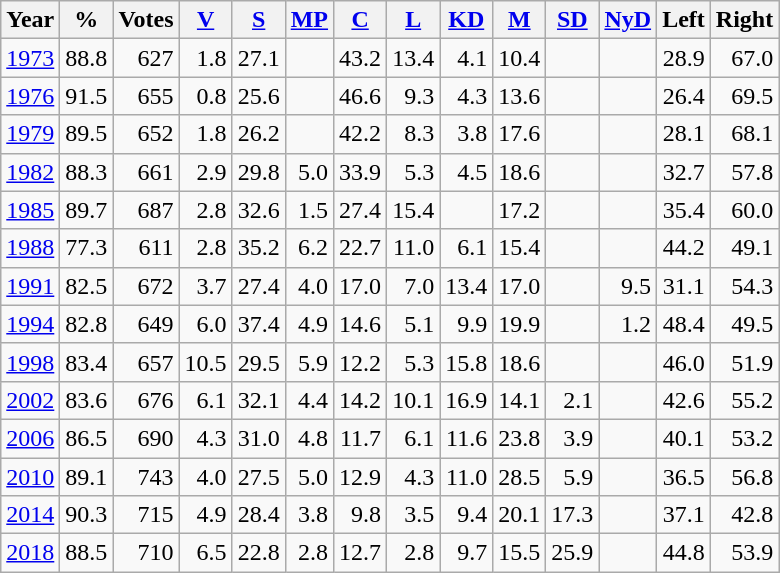<table class="wikitable sortable" style=text-align:right>
<tr>
<th>Year</th>
<th>%</th>
<th>Votes</th>
<th><a href='#'>V</a></th>
<th><a href='#'>S</a></th>
<th><a href='#'>MP</a></th>
<th><a href='#'>C</a></th>
<th><a href='#'>L</a></th>
<th><a href='#'>KD</a></th>
<th><a href='#'>M</a></th>
<th><a href='#'>SD</a></th>
<th><a href='#'>NyD</a></th>
<th>Left</th>
<th>Right</th>
</tr>
<tr>
<td align=left><a href='#'>1973</a></td>
<td>88.8</td>
<td>627</td>
<td>1.8</td>
<td>27.1</td>
<td></td>
<td>43.2</td>
<td>13.4</td>
<td>4.1</td>
<td>10.4</td>
<td></td>
<td></td>
<td>28.9</td>
<td>67.0</td>
</tr>
<tr>
<td align=left><a href='#'>1976</a></td>
<td>91.5</td>
<td>655</td>
<td>0.8</td>
<td>25.6</td>
<td></td>
<td>46.6</td>
<td>9.3</td>
<td>4.3</td>
<td>13.6</td>
<td></td>
<td></td>
<td>26.4</td>
<td>69.5</td>
</tr>
<tr>
<td align=left><a href='#'>1979</a></td>
<td>89.5</td>
<td>652</td>
<td>1.8</td>
<td>26.2</td>
<td></td>
<td>42.2</td>
<td>8.3</td>
<td>3.8</td>
<td>17.6</td>
<td></td>
<td></td>
<td>28.1</td>
<td>68.1</td>
</tr>
<tr>
<td align=left><a href='#'>1982</a></td>
<td>88.3</td>
<td>661</td>
<td>2.9</td>
<td>29.8</td>
<td>5.0</td>
<td>33.9</td>
<td>5.3</td>
<td>4.5</td>
<td>18.6</td>
<td></td>
<td></td>
<td>32.7</td>
<td>57.8</td>
</tr>
<tr>
<td align=left><a href='#'>1985</a></td>
<td>89.7</td>
<td>687</td>
<td>2.8</td>
<td>32.6</td>
<td>1.5</td>
<td>27.4</td>
<td>15.4</td>
<td></td>
<td>17.2</td>
<td></td>
<td></td>
<td>35.4</td>
<td>60.0</td>
</tr>
<tr>
<td align=left><a href='#'>1988</a></td>
<td>77.3</td>
<td>611</td>
<td>2.8</td>
<td>35.2</td>
<td>6.2</td>
<td>22.7</td>
<td>11.0</td>
<td>6.1</td>
<td>15.4</td>
<td></td>
<td></td>
<td>44.2</td>
<td>49.1</td>
</tr>
<tr>
<td align=left><a href='#'>1991</a></td>
<td>82.5</td>
<td>672</td>
<td>3.7</td>
<td>27.4</td>
<td>4.0</td>
<td>17.0</td>
<td>7.0</td>
<td>13.4</td>
<td>17.0</td>
<td></td>
<td>9.5</td>
<td>31.1</td>
<td>54.3</td>
</tr>
<tr>
<td align=left><a href='#'>1994</a></td>
<td>82.8</td>
<td>649</td>
<td>6.0</td>
<td>37.4</td>
<td>4.9</td>
<td>14.6</td>
<td>5.1</td>
<td>9.9</td>
<td>19.9</td>
<td></td>
<td>1.2</td>
<td>48.4</td>
<td>49.5</td>
</tr>
<tr>
<td align=left><a href='#'>1998</a></td>
<td>83.4</td>
<td>657</td>
<td>10.5</td>
<td>29.5</td>
<td>5.9</td>
<td>12.2</td>
<td>5.3</td>
<td>15.8</td>
<td>18.6</td>
<td></td>
<td></td>
<td>46.0</td>
<td>51.9</td>
</tr>
<tr>
<td align=left><a href='#'>2002</a></td>
<td>83.6</td>
<td>676</td>
<td>6.1</td>
<td>32.1</td>
<td>4.4</td>
<td>14.2</td>
<td>10.1</td>
<td>16.9</td>
<td>14.1</td>
<td>2.1</td>
<td></td>
<td>42.6</td>
<td>55.2</td>
</tr>
<tr>
<td align=left><a href='#'>2006</a></td>
<td>86.5</td>
<td>690</td>
<td>4.3</td>
<td>31.0</td>
<td>4.8</td>
<td>11.7</td>
<td>6.1</td>
<td>11.6</td>
<td>23.8</td>
<td>3.9</td>
<td></td>
<td>40.1</td>
<td>53.2</td>
</tr>
<tr>
<td align=left><a href='#'>2010</a></td>
<td>89.1</td>
<td>743</td>
<td>4.0</td>
<td>27.5</td>
<td>5.0</td>
<td>12.9</td>
<td>4.3</td>
<td>11.0</td>
<td>28.5</td>
<td>5.9</td>
<td></td>
<td>36.5</td>
<td>56.8</td>
</tr>
<tr>
<td align=left><a href='#'>2014</a></td>
<td>90.3</td>
<td>715</td>
<td>4.9</td>
<td>28.4</td>
<td>3.8</td>
<td>9.8</td>
<td>3.5</td>
<td>9.4</td>
<td>20.1</td>
<td>17.3</td>
<td></td>
<td>37.1</td>
<td>42.8</td>
</tr>
<tr>
<td align=left><a href='#'>2018</a></td>
<td>88.5</td>
<td>710</td>
<td>6.5</td>
<td>22.8</td>
<td>2.8</td>
<td>12.7</td>
<td>2.8</td>
<td>9.7</td>
<td>15.5</td>
<td>25.9</td>
<td></td>
<td>44.8</td>
<td>53.9</td>
</tr>
</table>
